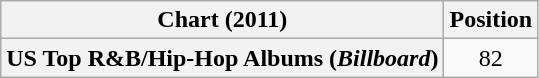<table class="wikitable plainrowheaders" style="text-align:center">
<tr>
<th scope="col">Chart (2011)</th>
<th scope="col">Position</th>
</tr>
<tr>
<th scope="row">US Top R&B/Hip-Hop Albums (<em>Billboard</em>)</th>
<td>82</td>
</tr>
</table>
